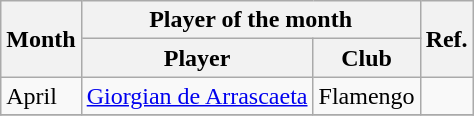<table class="wikitable">
<tr>
<th rowspan="2">Month</th>
<th colspan="2">Player of the month</th>
<th rowspan="2">Ref.</th>
</tr>
<tr>
<th>Player</th>
<th>Club</th>
</tr>
<tr>
<td>April</td>
<td> <a href='#'>Giorgian de Arrascaeta</a></td>
<td>Flamengo</td>
<td align="center"></td>
</tr>
<tr>
</tr>
</table>
